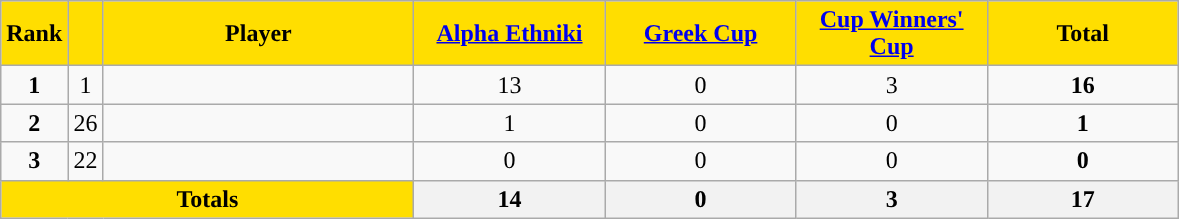<table class="wikitable sortable" style="text-align:center">
<tr>
<th style="background:#FFDE00">Rank</th>
<th style="background:#FFDE00"></th>
<th width=200 style="background:#FFDE00">Player</th>
<th width=120 style="background:#FFDE00"><a href='#'>Alpha Ethniki</a></th>
<th width=120 style="background:#FFDE00"><a href='#'>Greek Cup</a></th>
<th width=120 style="background:#FFDE00"><a href='#'>Cup Winners' Cup</a></th>
<th width=120 style="background:#FFDE00">Total</th>
</tr>
<tr>
<td><strong>1</strong></td>
<td>1</td>
<td align=left></td>
<td>13</td>
<td>0</td>
<td>3</td>
<td><strong>16</strong></td>
</tr>
<tr>
<td><strong>2</strong></td>
<td>26</td>
<td align=left></td>
<td>1</td>
<td>0</td>
<td>0</td>
<td><strong>1</strong></td>
</tr>
<tr>
<td><strong>3</strong></td>
<td>22</td>
<td align=left></td>
<td>0</td>
<td>0</td>
<td>0</td>
<td><strong>0</strong></td>
</tr>
<tr class="sortbottom">
<th colspan=3 style="background:#FFDE00"><strong>Totals</strong></th>
<th><strong>14</strong></th>
<th><strong> 0</strong></th>
<th><strong> 3</strong></th>
<th><strong>17</strong></th>
</tr>
</table>
